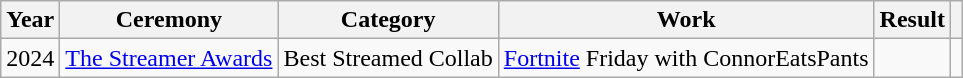<table class="wikitable" style="text-align:center;">
<tr>
<th>Year</th>
<th>Ceremony</th>
<th>Category</th>
<th>Work</th>
<th>Result</th>
<th></th>
</tr>
<tr>
<td>2024</td>
<td><a href='#'>The Streamer Awards</a></td>
<td>Best Streamed Collab</td>
<td><a href='#'>Fortnite</a> Friday with ConnorEatsPants</td>
<td></td>
<td></td>
</tr>
</table>
